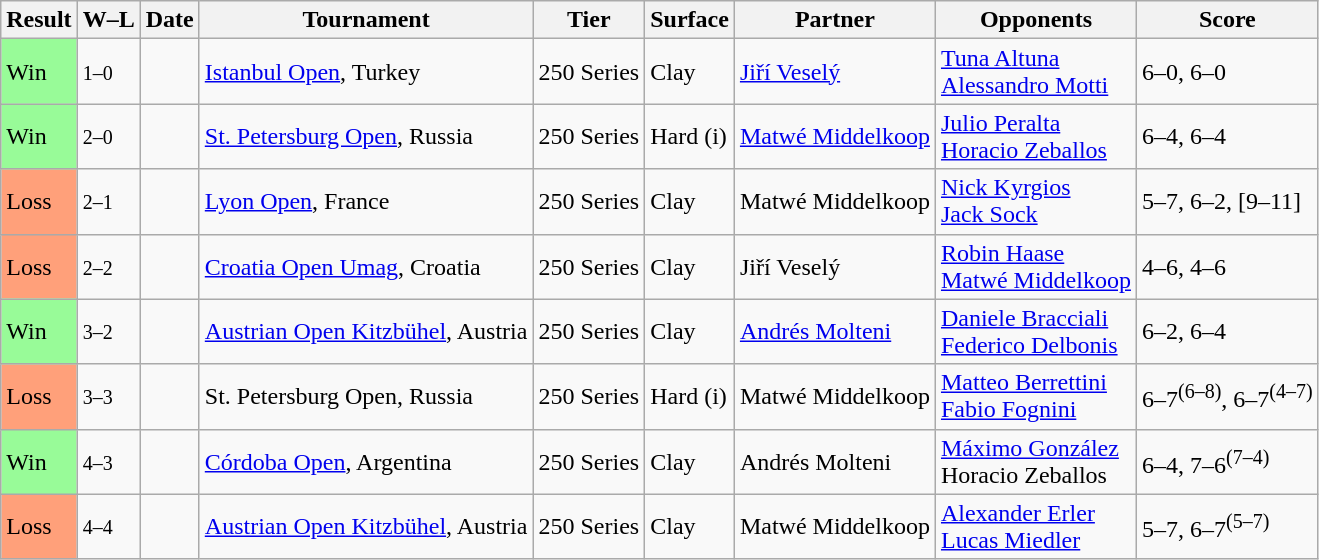<table class="sortable wikitable">
<tr>
<th>Result</th>
<th class=unsortable>W–L</th>
<th>Date</th>
<th>Tournament</th>
<th>Tier</th>
<th>Surface</th>
<th>Partner</th>
<th>Opponents</th>
<th class=unsortable>Score</th>
</tr>
<tr>
<td bgcolor=98FB98>Win</td>
<td><small>1–0</small></td>
<td><a href='#'></a></td>
<td><a href='#'>Istanbul Open</a>, Turkey</td>
<td>250 Series</td>
<td>Clay</td>
<td> <a href='#'>Jiří Veselý</a></td>
<td> <a href='#'>Tuna Altuna</a><br> <a href='#'>Alessandro Motti</a></td>
<td>6–0, 6–0</td>
</tr>
<tr>
<td bgcolor=98FB98>Win</td>
<td><small>2–0</small></td>
<td><a href='#'></a></td>
<td><a href='#'>St. Petersburg Open</a>, Russia</td>
<td>250 Series</td>
<td>Hard (i)</td>
<td> <a href='#'>Matwé Middelkoop</a></td>
<td> <a href='#'>Julio Peralta</a><br> <a href='#'>Horacio Zeballos</a></td>
<td>6–4, 6–4</td>
</tr>
<tr>
<td bgcolor=FFA07A>Loss</td>
<td><small>2–1</small></td>
<td><a href='#'></a></td>
<td><a href='#'>Lyon Open</a>, France</td>
<td>250 Series</td>
<td>Clay</td>
<td> Matwé Middelkoop</td>
<td> <a href='#'>Nick Kyrgios</a><br> <a href='#'>Jack Sock</a></td>
<td>5–7, 6–2, [9–11]</td>
</tr>
<tr>
<td bgcolor=FFA07A>Loss</td>
<td><small>2–2</small></td>
<td><a href='#'></a></td>
<td><a href='#'>Croatia Open Umag</a>, Croatia</td>
<td>250 Series</td>
<td>Clay</td>
<td> Jiří Veselý</td>
<td> <a href='#'>Robin Haase</a><br> <a href='#'>Matwé Middelkoop</a></td>
<td>4–6, 4–6</td>
</tr>
<tr>
<td bgcolor=98FB98>Win</td>
<td><small>3–2</small></td>
<td><a href='#'></a></td>
<td><a href='#'>Austrian Open Kitzbühel</a>, Austria</td>
<td>250 Series</td>
<td>Clay</td>
<td> <a href='#'>Andrés Molteni</a></td>
<td> <a href='#'>Daniele Bracciali</a><br> <a href='#'>Federico Delbonis</a></td>
<td>6–2, 6–4</td>
</tr>
<tr>
<td bgcolor=FFA07A>Loss</td>
<td><small>3–3</small></td>
<td><a href='#'></a></td>
<td>St. Petersburg Open, Russia</td>
<td>250 Series</td>
<td>Hard (i)</td>
<td> Matwé Middelkoop</td>
<td> <a href='#'>Matteo Berrettini</a><br> <a href='#'>Fabio Fognini</a></td>
<td>6–7<sup>(6–8)</sup>, 6–7<sup>(4–7)</sup></td>
</tr>
<tr>
<td bgcolor=98FB98>Win</td>
<td><small>4–3</small></td>
<td><a href='#'></a></td>
<td><a href='#'>Córdoba Open</a>, Argentina</td>
<td>250 Series</td>
<td>Clay</td>
<td> Andrés Molteni</td>
<td> <a href='#'>Máximo González</a><br> Horacio Zeballos</td>
<td>6–4, 7–6<sup>(7–4)</sup></td>
</tr>
<tr>
<td bgcolor=FFA07A>Loss</td>
<td><small>4–4</small></td>
<td><a href='#'></a></td>
<td><a href='#'>Austrian Open Kitzbühel</a>, Austria</td>
<td>250 Series</td>
<td>Clay</td>
<td> Matwé Middelkoop</td>
<td> <a href='#'>Alexander Erler</a> <br>  <a href='#'>Lucas Miedler</a></td>
<td>5–7, 6–7<sup>(5–7)</sup></td>
</tr>
</table>
